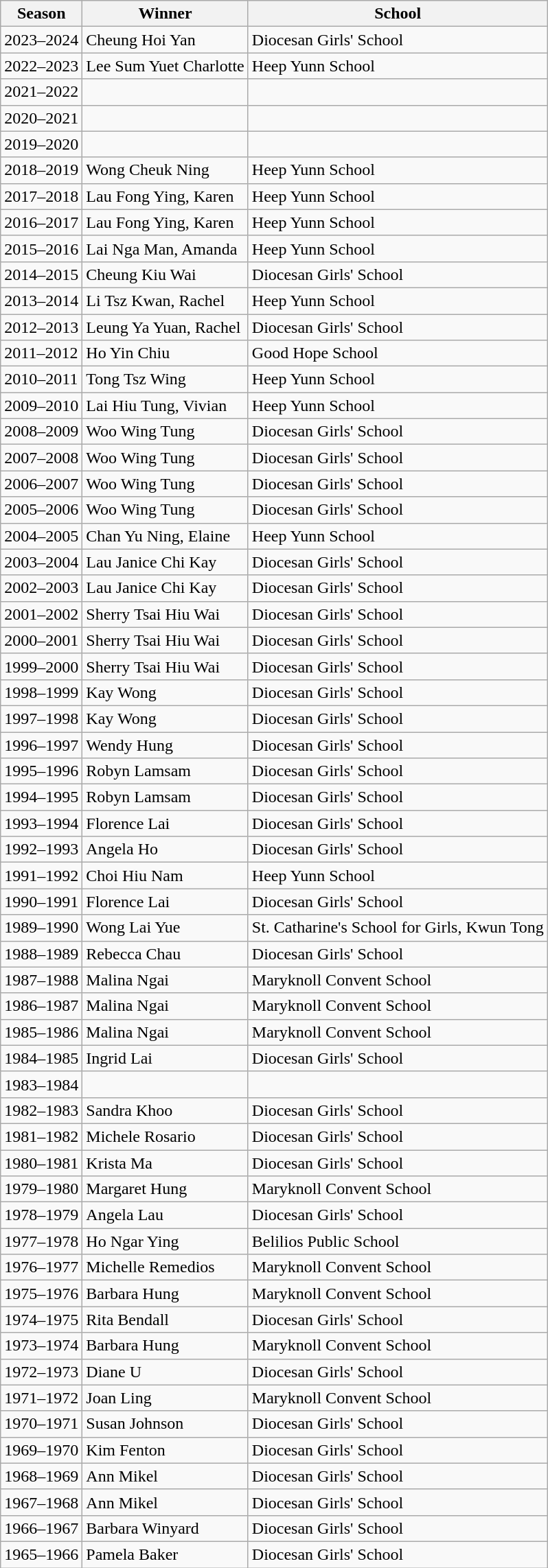<table class="wikitable">
<tr>
<th>Season</th>
<th>Winner</th>
<th>School</th>
</tr>
<tr>
<td>2023–2024</td>
<td>Cheung Hoi Yan</td>
<td>Diocesan Girls' School</td>
</tr>
<tr>
<td>2022–2023</td>
<td>Lee Sum Yuet Charlotte</td>
<td>Heep Yunn School</td>
</tr>
<tr>
<td>2021–2022</td>
<td></td>
<td></td>
</tr>
<tr>
<td>2020–2021</td>
<td></td>
<td></td>
</tr>
<tr>
<td>2019–2020</td>
<td></td>
<td></td>
</tr>
<tr>
<td>2018–2019</td>
<td>Wong Cheuk Ning</td>
<td>Heep Yunn School</td>
</tr>
<tr>
<td>2017–2018</td>
<td>Lau Fong Ying, Karen</td>
<td>Heep Yunn School</td>
</tr>
<tr>
<td>2016–2017</td>
<td>Lau Fong Ying, Karen</td>
<td>Heep Yunn School</td>
</tr>
<tr>
<td>2015–2016</td>
<td>Lai Nga Man, Amanda</td>
<td>Heep Yunn School</td>
</tr>
<tr>
<td>2014–2015</td>
<td>Cheung Kiu Wai</td>
<td>Diocesan Girls' School</td>
</tr>
<tr>
<td>2013–2014</td>
<td>Li Tsz Kwan, Rachel</td>
<td>Heep Yunn School</td>
</tr>
<tr>
<td>2012–2013</td>
<td>Leung Ya Yuan, Rachel</td>
<td>Diocesan Girls' School</td>
</tr>
<tr>
<td>2011–2012</td>
<td>Ho Yin Chiu</td>
<td>Good Hope School</td>
</tr>
<tr>
<td>2010–2011</td>
<td>Tong Tsz Wing</td>
<td>Heep Yunn School</td>
</tr>
<tr>
<td>2009–2010</td>
<td>Lai Hiu Tung, Vivian</td>
<td>Heep Yunn School</td>
</tr>
<tr>
<td>2008–2009</td>
<td>Woo Wing Tung</td>
<td>Diocesan Girls' School</td>
</tr>
<tr>
<td>2007–2008</td>
<td>Woo Wing Tung</td>
<td>Diocesan Girls' School</td>
</tr>
<tr>
<td>2006–2007</td>
<td>Woo Wing Tung</td>
<td>Diocesan Girls' School</td>
</tr>
<tr>
<td>2005–2006</td>
<td>Woo Wing Tung</td>
<td>Diocesan Girls' School</td>
</tr>
<tr>
<td>2004–2005</td>
<td>Chan Yu Ning, Elaine</td>
<td>Heep Yunn School</td>
</tr>
<tr>
<td>2003–2004</td>
<td>Lau Janice Chi Kay</td>
<td>Diocesan Girls' School</td>
</tr>
<tr>
<td>2002–2003</td>
<td>Lau Janice Chi Kay</td>
<td>Diocesan Girls' School</td>
</tr>
<tr>
<td>2001–2002</td>
<td>Sherry Tsai Hiu Wai</td>
<td>Diocesan Girls' School</td>
</tr>
<tr>
<td>2000–2001</td>
<td>Sherry Tsai Hiu Wai</td>
<td>Diocesan Girls' School</td>
</tr>
<tr>
<td>1999–2000</td>
<td>Sherry Tsai Hiu Wai</td>
<td>Diocesan Girls' School</td>
</tr>
<tr>
<td>1998–1999</td>
<td>Kay Wong</td>
<td>Diocesan Girls' School</td>
</tr>
<tr>
<td>1997–1998</td>
<td>Kay Wong</td>
<td>Diocesan Girls' School</td>
</tr>
<tr>
<td>1996–1997</td>
<td>Wendy Hung</td>
<td>Diocesan Girls' School</td>
</tr>
<tr>
<td>1995–1996</td>
<td>Robyn Lamsam</td>
<td>Diocesan Girls' School</td>
</tr>
<tr>
<td>1994–1995</td>
<td>Robyn Lamsam</td>
<td>Diocesan Girls' School</td>
</tr>
<tr>
<td>1993–1994</td>
<td>Florence Lai</td>
<td>Diocesan Girls' School</td>
</tr>
<tr>
<td>1992–1993</td>
<td>Angela Ho</td>
<td>Diocesan Girls' School</td>
</tr>
<tr>
<td>1991–1992</td>
<td>Choi Hiu Nam</td>
<td>Heep Yunn School</td>
</tr>
<tr>
<td>1990–1991</td>
<td>Florence Lai</td>
<td>Diocesan Girls' School</td>
</tr>
<tr>
<td>1989–1990</td>
<td>Wong Lai Yue</td>
<td>St. Catharine's School for Girls, Kwun Tong</td>
</tr>
<tr>
<td>1988–1989</td>
<td>Rebecca Chau</td>
<td>Diocesan Girls' School</td>
</tr>
<tr>
<td>1987–1988</td>
<td>Malina Ngai</td>
<td>Maryknoll Convent School</td>
</tr>
<tr>
<td>1986–1987</td>
<td>Malina Ngai</td>
<td>Maryknoll Convent School</td>
</tr>
<tr>
<td>1985–1986</td>
<td>Malina Ngai</td>
<td>Maryknoll Convent School</td>
</tr>
<tr>
<td>1984–1985</td>
<td>Ingrid Lai</td>
<td>Diocesan Girls' School</td>
</tr>
<tr>
<td>1983–1984</td>
<td></td>
<td></td>
</tr>
<tr>
<td>1982–1983</td>
<td>Sandra Khoo</td>
<td>Diocesan Girls' School</td>
</tr>
<tr>
<td>1981–1982</td>
<td>Michele Rosario</td>
<td>Diocesan Girls' School</td>
</tr>
<tr>
<td>1980–1981</td>
<td>Krista Ma</td>
<td>Diocesan Girls' School</td>
</tr>
<tr>
<td>1979–1980</td>
<td>Margaret Hung</td>
<td>Maryknoll Convent School</td>
</tr>
<tr>
<td>1978–1979</td>
<td>Angela Lau</td>
<td>Diocesan Girls' School</td>
</tr>
<tr>
<td>1977–1978</td>
<td>Ho Ngar Ying</td>
<td>Belilios Public School</td>
</tr>
<tr>
<td>1976–1977</td>
<td>Michelle Remedios</td>
<td>Maryknoll Convent School</td>
</tr>
<tr>
<td>1975–1976</td>
<td>Barbara Hung</td>
<td>Maryknoll Convent School</td>
</tr>
<tr>
<td>1974–1975</td>
<td>Rita Bendall</td>
<td>Diocesan Girls' School</td>
</tr>
<tr>
<td>1973–1974</td>
<td>Barbara Hung</td>
<td>Maryknoll Convent School</td>
</tr>
<tr>
<td>1972–1973</td>
<td>Diane U</td>
<td>Diocesan Girls' School</td>
</tr>
<tr>
<td>1971–1972</td>
<td>Joan Ling</td>
<td>Maryknoll Convent School</td>
</tr>
<tr>
<td>1970–1971</td>
<td>Susan Johnson</td>
<td>Diocesan Girls' School</td>
</tr>
<tr>
<td>1969–1970</td>
<td>Kim Fenton</td>
<td>Diocesan Girls' School</td>
</tr>
<tr>
<td>1968–1969</td>
<td>Ann Mikel</td>
<td>Diocesan Girls' School</td>
</tr>
<tr>
<td>1967–1968</td>
<td>Ann Mikel</td>
<td>Diocesan Girls' School</td>
</tr>
<tr>
<td>1966–1967</td>
<td>Barbara Winyard</td>
<td>Diocesan Girls' School</td>
</tr>
<tr>
<td>1965–1966</td>
<td>Pamela Baker</td>
<td>Diocesan Girls' School</td>
</tr>
</table>
